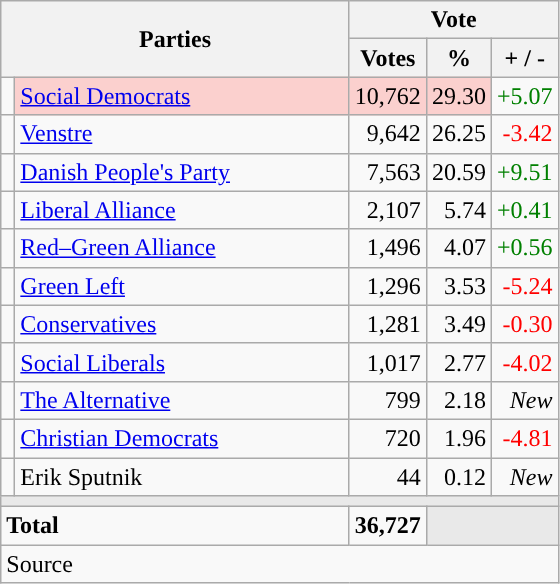<table class="wikitable" style="text-align:right;">
<tr>
<th style="text-align:centre;" rowspan="2" colspan="2" width="225">Parties</th>
<th colspan="3">Vote</th>
</tr>
<tr>
<th width="15">Votes</th>
<th width="15">%</th>
<th width="15">+ / -</th>
</tr>
<tr>
<td width="2" style="color:inherit;background:"></td>
<td bgcolor=#fbd0ce  align="left"><a href='#'>Social Democrats</a></td>
<td bgcolor=#fbd0ce>10,762</td>
<td bgcolor=#fbd0ce>29.30</td>
<td style=color:green;>+5.07</td>
</tr>
<tr>
<td width="2" style="color:inherit;background:"></td>
<td align="left"><a href='#'>Venstre</a></td>
<td>9,642</td>
<td>26.25</td>
<td style=color:red;>-3.42</td>
</tr>
<tr>
<td width="2" style="color:inherit;background:"></td>
<td align="left"><a href='#'>Danish People's Party</a></td>
<td>7,563</td>
<td>20.59</td>
<td style=color:green;>+9.51</td>
</tr>
<tr>
<td width="2" style="color:inherit;background:"></td>
<td align="left"><a href='#'>Liberal Alliance</a></td>
<td>2,107</td>
<td>5.74</td>
<td style=color:green;>+0.41</td>
</tr>
<tr>
<td width="2" style="color:inherit;background:"></td>
<td align="left"><a href='#'>Red–Green Alliance</a></td>
<td>1,496</td>
<td>4.07</td>
<td style=color:green;>+0.56</td>
</tr>
<tr>
<td width="2" style="color:inherit;background:"></td>
<td align="left"><a href='#'>Green Left</a></td>
<td>1,296</td>
<td>3.53</td>
<td style=color:red;>-5.24</td>
</tr>
<tr>
<td width="2" style="color:inherit;background:"></td>
<td align="left"><a href='#'>Conservatives</a></td>
<td>1,281</td>
<td>3.49</td>
<td style=color:red;>-0.30</td>
</tr>
<tr>
<td width="2" style="color:inherit;background:"></td>
<td align="left"><a href='#'>Social Liberals</a></td>
<td>1,017</td>
<td>2.77</td>
<td style=color:red;>-4.02</td>
</tr>
<tr>
<td width="2" style="color:inherit;background:"></td>
<td align="left"><a href='#'>The Alternative</a></td>
<td>799</td>
<td>2.18</td>
<td><em>New</em></td>
</tr>
<tr>
<td width="2" style="color:inherit;background:"></td>
<td align="left"><a href='#'>Christian Democrats</a></td>
<td>720</td>
<td>1.96</td>
<td style=color:red;>-4.81</td>
</tr>
<tr>
<td width="2" style="color:inherit;background:"></td>
<td align="left">Erik Sputnik</td>
<td>44</td>
<td>0.12</td>
<td><em>New</em></td>
</tr>
<tr>
<td colspan="7" bgcolor="#E9E9E9"></td>
</tr>
<tr>
<td align="left" colspan="2"><strong>Total</strong></td>
<td><strong>36,727</strong></td>
<td bgcolor="#E9E9E9" colspan="2"></td>
</tr>
<tr>
<td align="left" colspan="6">Source</td>
</tr>
</table>
